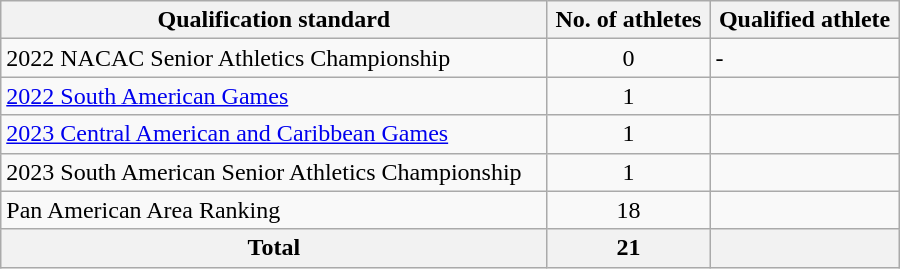<table class="wikitable" style="text-align:left; width:600px;">
<tr>
<th>Qualification standard</th>
<th>No. of athletes</th>
<th>Qualified athlete</th>
</tr>
<tr>
<td>2022 NACAC Senior Athletics Championship</td>
<td align=center>0</td>
<td>-</td>
</tr>
<tr>
<td><a href='#'>2022 South American Games</a></td>
<td align=center>1</td>
<td></td>
</tr>
<tr>
<td><a href='#'>2023 Central American and Caribbean Games</a></td>
<td align=center>1</td>
<td></td>
</tr>
<tr>
<td>2023 South American Senior Athletics Championship</td>
<td align=center>1</td>
<td></td>
</tr>
<tr>
<td>Pan American Area Ranking</td>
<td align=center>18</td>
<td></td>
</tr>
<tr>
<th>Total</th>
<th>21</th>
<th colspan=2></th>
</tr>
</table>
